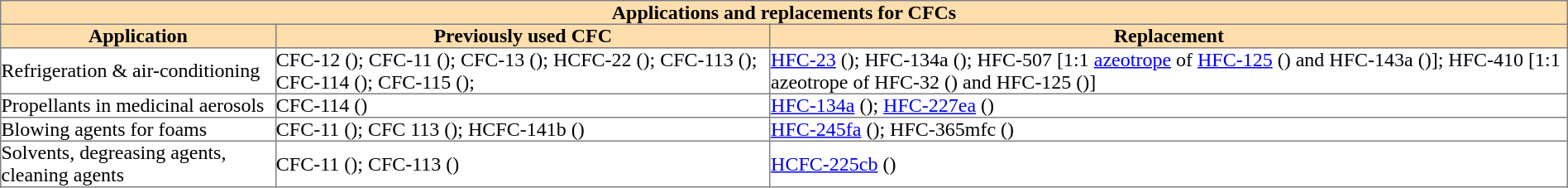<table border="1" cellspacing="0" cellpadding="0" style="margin:auto; margin:0; border-collapse:collapse; width:100%;">
<tr>
<th + colspan="3" style="text-align:center; background:#ffdead;">Applications and replacements for CFCs</th>
</tr>
<tr>
<th style="text-align:center; background:#ffdead;">Application</th>
<th style="text-align:center; background:#ffdead;">Previously used CFC</th>
<th style="text-align:center; background:#ffdead;">Replacement</th>
</tr>
<tr>
<td>Refrigeration & air-conditioning</td>
<td>CFC-12 (); CFC-11 (); CFC-13 (); HCFC-22 (); CFC-113 (); CFC-114 (); CFC-115 ();</td>
<td><a href='#'>HFC-23</a> (); HFC-134a (); HFC-507 [1:1 <a href='#'>azeotrope</a> of <a href='#'>HFC-125</a> () and HFC-143a ()]; HFC-410 [1:1 azeotrope of HFC-32 () and HFC-125 ()]</td>
</tr>
<tr>
<td>Propellants in medicinal aerosols</td>
<td>CFC-114 ()</td>
<td><a href='#'>HFC-134a</a> (); <a href='#'>HFC-227ea</a> ()</td>
</tr>
<tr>
<td>Blowing agents for foams</td>
<td>CFC-11 (); CFC 113 (); HCFC-141b ()</td>
<td><a href='#'>HFC-245fa</a> (); HFC-365mfc ()</td>
</tr>
<tr>
<td>Solvents, degreasing agents, cleaning agents</td>
<td>CFC-11 (); CFC-113 ()</td>
<td><a href='#'>HCFC-225cb</a> ()</td>
</tr>
</table>
